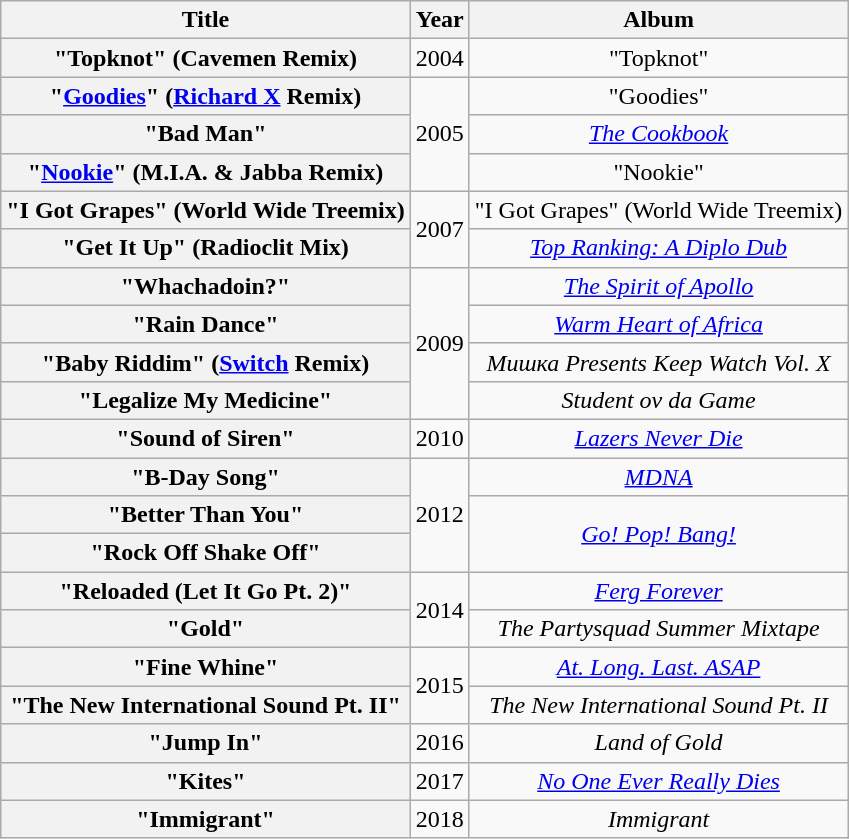<table class="wikitable plainrowheaders" style="text-align:center;">
<tr>
<th scope="col">Title</th>
<th scope="col">Year</th>
<th scope="col">Album</th>
</tr>
<tr>
<th scope="row">"Topknot" (Cavemen Remix) <br> </th>
<td>2004</td>
<td>"Topknot"</td>
</tr>
<tr>
<th scope="row">"<a href='#'>Goodies</a>" (<a href='#'>Richard X</a> Remix) <br> </th>
<td rowspan="3">2005</td>
<td>"Goodies"</td>
</tr>
<tr>
<th scope="row">"Bad Man" </th>
<td><em><a href='#'>The Cookbook</a></em></td>
</tr>
<tr>
<th scope="row">"<a href='#'>Nookie</a>" (M.I.A. & Jabba Remix) <br> </th>
<td>"Nookie"</td>
</tr>
<tr>
<th scope="row">"I Got Grapes" (World Wide Treemix) <br> </th>
<td rowspan="2">2007</td>
<td>"I Got Grapes" (World Wide Treemix)</td>
</tr>
<tr>
<th scope="row">"Get It Up" (Radioclit Mix) <br> </th>
<td><em><a href='#'>Top Ranking: A Diplo Dub</a></em></td>
</tr>
<tr>
<th scope="row">"Whachadoin?" <br> </th>
<td rowspan="4">2009</td>
<td><em><a href='#'>The Spirit of Apollo</a></em></td>
</tr>
<tr>
<th scope="row">"Rain Dance" <br> </th>
<td><em><a href='#'>Warm Heart of Africa</a></em></td>
</tr>
<tr>
<th scope="row">"Baby Riddim" (<a href='#'>Switch</a> Remix) <br> </th>
<td><em>Мишка Presents Keep Watch Vol. X</em></td>
</tr>
<tr>
<th scope="row">"Legalize My Medicine" <br> </th>
<td><em>Student ov da Game</em></td>
</tr>
<tr>
<th scope="row">"Sound of Siren" <br> </th>
<td>2010</td>
<td><em><a href='#'>Lazers Never Die</a></em></td>
</tr>
<tr>
<th scope="row">"B-Day Song" <br> </th>
<td rowspan="3">2012</td>
<td><em><a href='#'>MDNA</a></em></td>
</tr>
<tr>
<th scope="row">"Better Than You" <br> </th>
<td rowspan="2"><em><a href='#'>Go! Pop! Bang!</a></em></td>
</tr>
<tr>
<th scope="row">"Rock Off Shake Off" <br> </th>
</tr>
<tr>
<th scope="row">"Reloaded (Let It Go Pt. 2)" <br> </th>
<td rowspan="2">2014</td>
<td><em><a href='#'>Ferg Forever</a></em></td>
</tr>
<tr>
<th scope="row">"Gold" <br> </th>
<td><em>The Partysquad Summer Mixtape</em></td>
</tr>
<tr>
<th scope="row">"Fine Whine" <br> </th>
<td rowspan="2">2015</td>
<td><em><a href='#'>At. Long. Last. ASAP</a></em></td>
</tr>
<tr>
<th scope="row">"The New International Sound Pt. II" <br> </th>
<td><em>The New International Sound Pt. II</em></td>
</tr>
<tr>
<th scope="row">"Jump In"<br></th>
<td>2016</td>
<td><em>Land of Gold</em></td>
</tr>
<tr>
<th scope="row">"Kites" <br> </th>
<td>2017</td>
<td><em><a href='#'>No One Ever Really Dies</a></em></td>
</tr>
<tr>
<th scope="row">"Immigrant" <br> </th>
<td>2018</td>
<td><em>Immigrant</em></td>
</tr>
</table>
